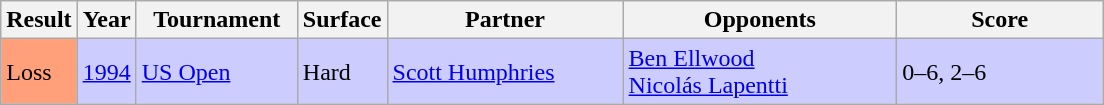<table class="sortable wikitable">
<tr>
<th style="width:40px;">Result</th>
<th style="width:30px;">Year</th>
<th style="width:100px;">Tournament</th>
<th style="width:50px;">Surface</th>
<th style="width:150px;">Partner</th>
<th style="width:175px;">Opponents</th>
<th style="width:130px;" class="unsortable">Score</th>
</tr>
<tr style="background:#ccccff;">
<td style="background:#ffa07a;">Loss</td>
<td><a href='#'>1994</a></td>
<td><a href='#'>US Open</a></td>
<td>Hard</td>
<td> <a href='#'>Scott Humphries</a></td>
<td> <a href='#'>Ben Ellwood</a> <br>  <a href='#'>Nicolás Lapentti</a></td>
<td>0–6, 2–6</td>
</tr>
</table>
